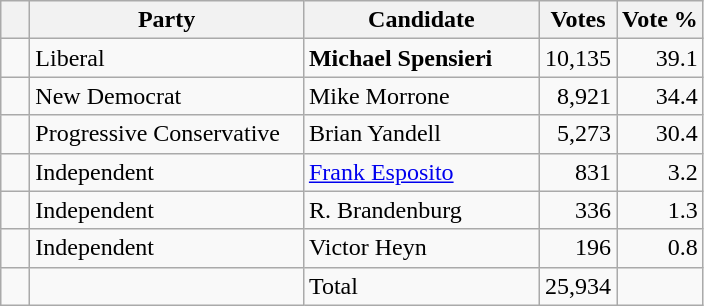<table class="wikitable">
<tr>
<th></th>
<th scope="col" width="175">Party</th>
<th scope="col" width="150">Candidate</th>
<th>Votes</th>
<th>Vote %</th>
</tr>
<tr>
<td>   </td>
<td>Liberal</td>
<td><strong>Michael Spensieri</strong></td>
<td align=right>10,135</td>
<td align=right>39.1</td>
</tr>
<tr |>
<td>   </td>
<td>New Democrat</td>
<td>Mike Morrone</td>
<td align=right>8,921</td>
<td align=right>34.4</td>
</tr>
<tr |>
<td>   </td>
<td>Progressive Conservative</td>
<td>Brian Yandell</td>
<td align=right>5,273</td>
<td align=right>30.4</td>
</tr>
<tr |>
<td>   </td>
<td>Independent</td>
<td><a href='#'>Frank Esposito</a></td>
<td align=right>831</td>
<td align=right>3.2</td>
</tr>
<tr |>
<td>   </td>
<td>Independent</td>
<td>R. Brandenburg</td>
<td align=right>336</td>
<td align=right>1.3<br></td>
</tr>
<tr |>
<td>   </td>
<td>Independent</td>
<td>Victor Heyn</td>
<td align=right>196</td>
<td align=right>0.8</td>
</tr>
<tr |>
<td></td>
<td></td>
<td>Total</td>
<td align=right>25,934</td>
<td></td>
</tr>
</table>
